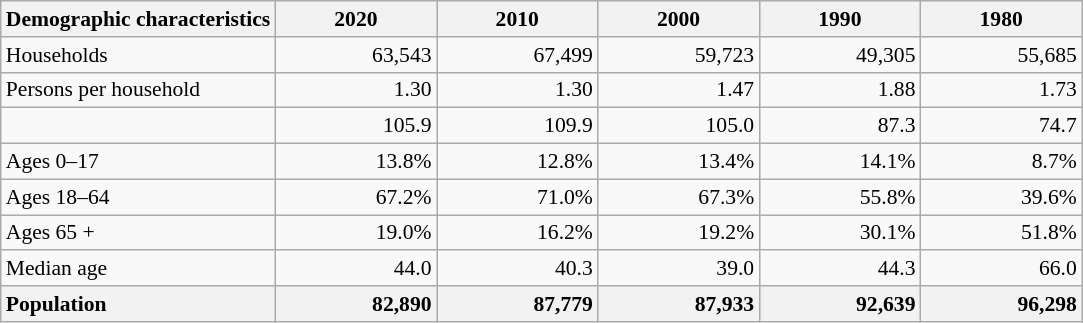<table class="wikitable" style="font-size: 90%; text-align: right;">
<tr>
<th>Demographic characteristics</th>
<th style="width: 7em;">2020</th>
<th style="width: 7em;">2010</th>
<th style="width: 7em;">2000</th>
<th style="width: 7em;">1990</th>
<th style="width: 7em;">1980</th>
</tr>
<tr>
<td style="text-align:left">Households</td>
<td>63,543</td>
<td>67,499</td>
<td>59,723</td>
<td>49,305</td>
<td>55,685</td>
</tr>
<tr>
<td style="text-align:left">Persons per household</td>
<td>1.30</td>
<td>1.30</td>
<td>1.47</td>
<td>1.88</td>
<td>1.73</td>
</tr>
<tr>
<td style="text-align:left"></td>
<td>105.9</td>
<td>109.9</td>
<td>105.0</td>
<td>87.3</td>
<td>74.7</td>
</tr>
<tr>
<td style="text-align:left">Ages 0–17</td>
<td>13.8%</td>
<td>12.8%</td>
<td>13.4%</td>
<td>14.1%</td>
<td>8.7%</td>
</tr>
<tr>
<td style="text-align:left">Ages 18–64</td>
<td>67.2%</td>
<td>71.0%</td>
<td>67.3%</td>
<td>55.8%</td>
<td>39.6%</td>
</tr>
<tr>
<td style="text-align:left">Ages 65 +</td>
<td>19.0%</td>
<td>16.2%</td>
<td>19.2%</td>
<td>30.1%</td>
<td>51.8%</td>
</tr>
<tr>
<td style="text-align:left">Median age</td>
<td>44.0</td>
<td>40.3</td>
<td>39.0</td>
<td>44.3</td>
<td>66.0</td>
</tr>
<tr>
<th style="text-align:left">Population</th>
<th style="text-align:right">82,890</th>
<th style="text-align:right">87,779</th>
<th style="text-align:right">87,933</th>
<th style="text-align:right">92,639</th>
<th style="text-align:right">96,298</th>
</tr>
</table>
